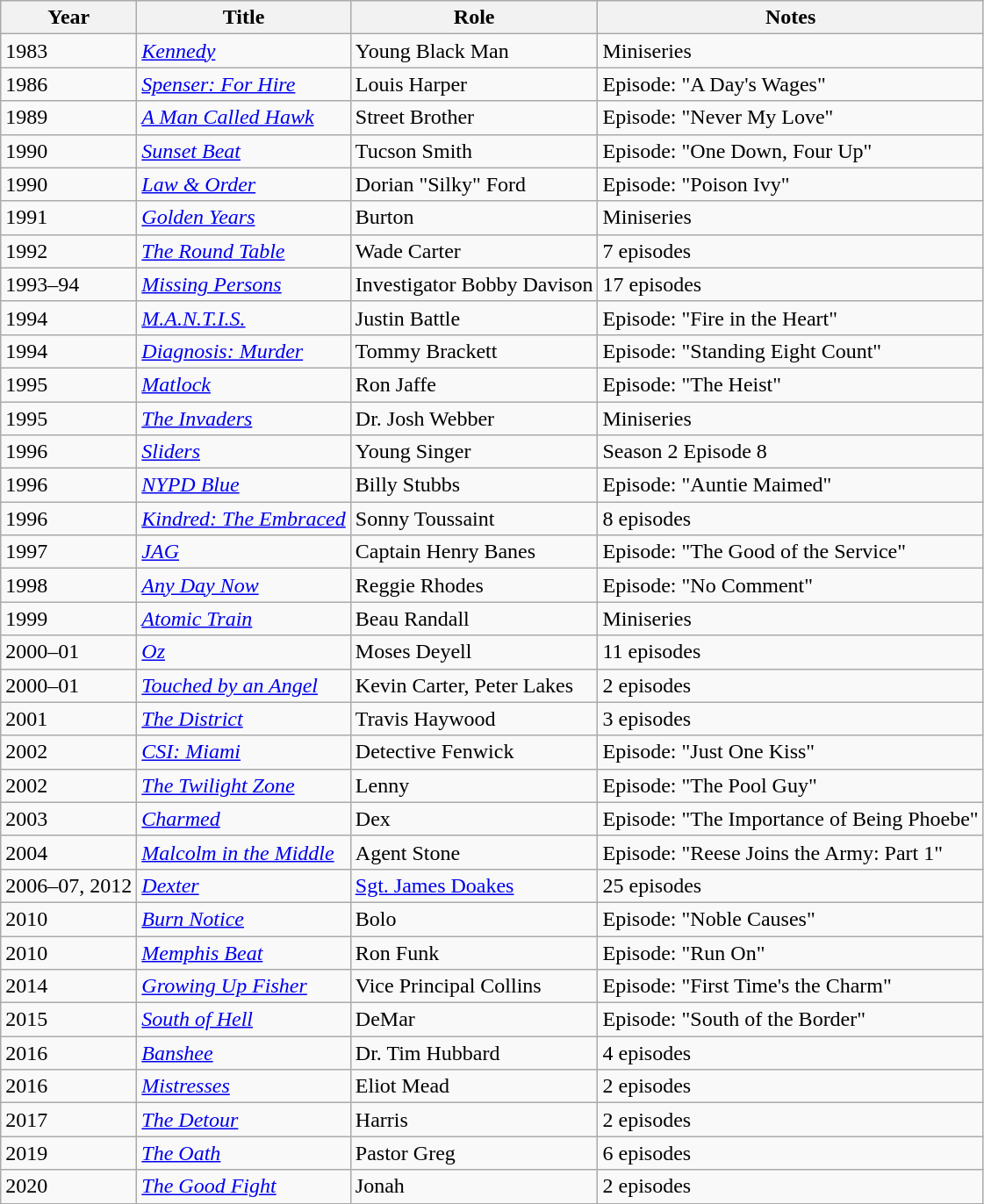<table class="wikitable sortable">
<tr>
<th>Year</th>
<th>Title</th>
<th>Role</th>
<th class="unsortable">Notes</th>
</tr>
<tr>
<td>1983</td>
<td><em><a href='#'>Kennedy</a></em></td>
<td>Young Black Man</td>
<td>Miniseries</td>
</tr>
<tr>
<td>1986</td>
<td><em><a href='#'>Spenser: For Hire</a></em></td>
<td>Louis Harper</td>
<td>Episode: "A Day's Wages"</td>
</tr>
<tr>
<td>1989</td>
<td><em><a href='#'>A Man Called Hawk</a></em></td>
<td>Street Brother</td>
<td>Episode: "Never My Love"</td>
</tr>
<tr>
<td>1990</td>
<td><em><a href='#'>Sunset Beat</a></em></td>
<td>Tucson Smith</td>
<td>Episode: "One Down, Four Up"</td>
</tr>
<tr>
<td>1990</td>
<td><em><a href='#'>Law & Order</a></em></td>
<td>Dorian "Silky" Ford</td>
<td>Episode: "Poison Ivy"</td>
</tr>
<tr>
<td>1991</td>
<td><em><a href='#'>Golden Years</a></em></td>
<td>Burton</td>
<td>Miniseries</td>
</tr>
<tr>
<td>1992</td>
<td><em><a href='#'>The Round Table</a></em></td>
<td>Wade Carter</td>
<td>7 episodes</td>
</tr>
<tr>
<td>1993–94</td>
<td><em><a href='#'>Missing Persons</a></em></td>
<td>Investigator Bobby Davison</td>
<td>17 episodes</td>
</tr>
<tr>
<td>1994</td>
<td><em><a href='#'>M.A.N.T.I.S.</a></em></td>
<td>Justin Battle</td>
<td>Episode: "Fire in the Heart"</td>
</tr>
<tr>
<td>1994</td>
<td><em><a href='#'>Diagnosis: Murder</a></em></td>
<td>Tommy Brackett</td>
<td>Episode: "Standing Eight Count"</td>
</tr>
<tr>
<td>1995</td>
<td><em><a href='#'>Matlock</a></em></td>
<td>Ron Jaffe</td>
<td>Episode: "The Heist"</td>
</tr>
<tr>
<td>1995</td>
<td><em><a href='#'>The Invaders</a></em></td>
<td>Dr. Josh Webber</td>
<td>Miniseries</td>
</tr>
<tr>
<td>1996</td>
<td><em><a href='#'>Sliders</a></em></td>
<td>Young Singer</td>
<td>Season 2 Episode 8</td>
</tr>
<tr>
<td>1996</td>
<td><em><a href='#'>NYPD Blue</a></em></td>
<td>Billy Stubbs</td>
<td>Episode: "Auntie Maimed"</td>
</tr>
<tr>
<td>1996</td>
<td><em><a href='#'>Kindred: The Embraced</a></em></td>
<td>Sonny Toussaint</td>
<td>8 episodes</td>
</tr>
<tr>
<td>1997</td>
<td><em><a href='#'>JAG</a></em></td>
<td>Captain Henry Banes</td>
<td>Episode: "The Good of the Service"</td>
</tr>
<tr>
<td>1998</td>
<td><em><a href='#'>Any Day Now</a></em></td>
<td>Reggie Rhodes</td>
<td>Episode: "No Comment"</td>
</tr>
<tr>
<td>1999</td>
<td><em><a href='#'>Atomic Train</a></em></td>
<td>Beau Randall</td>
<td>Miniseries</td>
</tr>
<tr>
<td>2000–01</td>
<td><em><a href='#'>Oz</a></em></td>
<td>Moses Deyell</td>
<td>11 episodes</td>
</tr>
<tr>
<td>2000–01</td>
<td><em><a href='#'>Touched by an Angel</a></em></td>
<td>Kevin Carter, Peter Lakes</td>
<td>2 episodes</td>
</tr>
<tr>
<td>2001</td>
<td><em><a href='#'>The District</a></em></td>
<td>Travis Haywood</td>
<td>3 episodes</td>
</tr>
<tr>
<td>2002</td>
<td><em><a href='#'>CSI: Miami</a></em></td>
<td>Detective Fenwick</td>
<td>Episode: "Just One Kiss"</td>
</tr>
<tr>
<td>2002</td>
<td><em><a href='#'>The Twilight Zone</a></em></td>
<td>Lenny</td>
<td>Episode: "The Pool Guy"</td>
</tr>
<tr>
<td>2003</td>
<td><em><a href='#'>Charmed</a></em></td>
<td>Dex</td>
<td>Episode: "The Importance of Being Phoebe"</td>
</tr>
<tr>
<td>2004</td>
<td><em><a href='#'>Malcolm in the Middle</a></em></td>
<td>Agent Stone</td>
<td>Episode: "Reese Joins the Army: Part 1"</td>
</tr>
<tr>
<td>2006–07, 2012</td>
<td><em><a href='#'>Dexter</a></em></td>
<td><a href='#'>Sgt. James Doakes</a></td>
<td>25 episodes</td>
</tr>
<tr>
<td>2010</td>
<td><em><a href='#'>Burn Notice</a></em></td>
<td>Bolo</td>
<td>Episode: "Noble Causes"</td>
</tr>
<tr>
<td>2010</td>
<td><em><a href='#'>Memphis Beat</a></em></td>
<td>Ron Funk</td>
<td>Episode: "Run On"</td>
</tr>
<tr>
<td>2014</td>
<td><em><a href='#'>Growing Up Fisher</a></em></td>
<td>Vice Principal Collins</td>
<td>Episode: "First Time's the Charm"</td>
</tr>
<tr>
<td>2015</td>
<td><em><a href='#'>South of Hell</a></em></td>
<td>DeMar</td>
<td>Episode: "South of the Border"</td>
</tr>
<tr>
<td>2016</td>
<td><em><a href='#'>Banshee</a></em></td>
<td>Dr. Tim Hubbard</td>
<td>4 episodes</td>
</tr>
<tr>
<td>2016</td>
<td><em><a href='#'>Mistresses</a></em></td>
<td>Eliot Mead</td>
<td>2 episodes</td>
</tr>
<tr>
<td>2017</td>
<td><em><a href='#'>The Detour</a></em></td>
<td>Harris</td>
<td>2 episodes</td>
</tr>
<tr>
<td>2019</td>
<td><em><a href='#'>The Oath</a></em></td>
<td>Pastor Greg</td>
<td>6 episodes</td>
</tr>
<tr>
<td>2020</td>
<td><em><a href='#'>The Good Fight</a></em></td>
<td>Jonah</td>
<td>2 episodes</td>
</tr>
</table>
